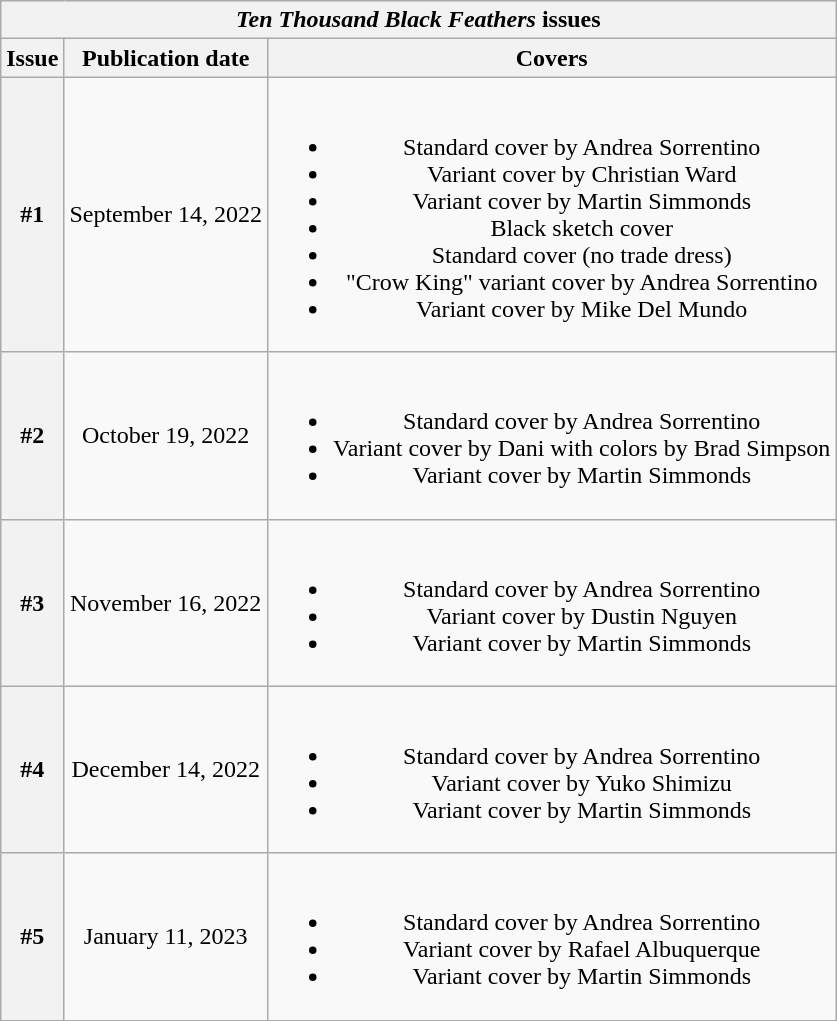<table class="wikitable mw-collapsible mw-collapsed" style="text-align: center">
<tr>
<th colspan=3><em>Ten Thousand Black Feathers</em> issues</th>
</tr>
<tr>
<th>Issue</th>
<th>Publication date</th>
<th>Covers</th>
</tr>
<tr>
<th>#1</th>
<td>September 14, 2022</td>
<td><br><ul><li>Standard cover by Andrea Sorrentino</li><li>Variant cover by Christian Ward</li><li>Variant cover by Martin Simmonds</li><li>Black sketch cover</li><li>Standard cover (no trade dress)</li><li>"Crow King" variant cover by Andrea Sorrentino</li><li>Variant cover by Mike Del Mundo</li></ul></td>
</tr>
<tr>
<th>#2</th>
<td>October 19, 2022</td>
<td><br><ul><li>Standard cover by Andrea Sorrentino</li><li>Variant cover by Dani with colors by Brad Simpson</li><li>Variant cover by Martin Simmonds</li></ul></td>
</tr>
<tr>
<th>#3</th>
<td>November 16, 2022</td>
<td><br><ul><li>Standard cover by Andrea Sorrentino</li><li>Variant cover by Dustin Nguyen</li><li>Variant cover by Martin Simmonds</li></ul></td>
</tr>
<tr>
<th>#4</th>
<td>December 14, 2022</td>
<td><br><ul><li>Standard cover by Andrea Sorrentino</li><li>Variant cover by Yuko Shimizu</li><li>Variant cover by Martin Simmonds</li></ul></td>
</tr>
<tr>
<th>#5</th>
<td>January 11, 2023</td>
<td><br><ul><li>Standard cover by Andrea Sorrentino</li><li>Variant cover by Rafael Albuquerque</li><li>Variant cover by Martin Simmonds</li></ul></td>
</tr>
</table>
